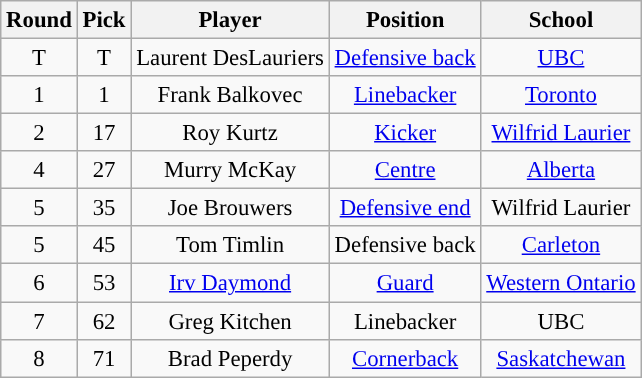<table class="wikitable" style="font-size: 95%;">
<tr>
<th scope="col">Round</th>
<th scope="col">Pick</th>
<th scope="col">Player</th>
<th scope="col">Position</th>
<th scope="col">School</th>
</tr>
<tr align="center">
<td align=center>T</td>
<td>T</td>
<td>Laurent DesLauriers</td>
<td><a href='#'>Defensive back</a></td>
<td><a href='#'>UBC</a></td>
</tr>
<tr align="center">
<td align=center>1</td>
<td>1</td>
<td>Frank Balkovec</td>
<td><a href='#'>Linebacker</a></td>
<td><a href='#'>Toronto</a></td>
</tr>
<tr align="center">
<td align=center>2</td>
<td>17</td>
<td>Roy Kurtz</td>
<td><a href='#'>Kicker</a></td>
<td><a href='#'>Wilfrid Laurier</a></td>
</tr>
<tr align="center">
<td align=center>4</td>
<td>27</td>
<td>Murry McKay</td>
<td><a href='#'>Centre</a></td>
<td><a href='#'>Alberta</a></td>
</tr>
<tr align="center">
<td align=center>5</td>
<td>35</td>
<td>Joe Brouwers</td>
<td><a href='#'>Defensive end</a></td>
<td>Wilfrid Laurier</td>
</tr>
<tr align="center">
<td align=center>5</td>
<td>45</td>
<td>Tom Timlin</td>
<td>Defensive back</td>
<td><a href='#'>Carleton</a></td>
</tr>
<tr align="center">
<td align=center>6</td>
<td>53</td>
<td><a href='#'>Irv Daymond</a></td>
<td><a href='#'>Guard</a></td>
<td><a href='#'>Western Ontario</a></td>
</tr>
<tr align="center">
<td align=center>7</td>
<td>62</td>
<td>Greg Kitchen</td>
<td>Linebacker</td>
<td>UBC</td>
</tr>
<tr align="center">
<td align=center>8</td>
<td>71</td>
<td>Brad Peperdy</td>
<td><a href='#'>Cornerback</a></td>
<td><a href='#'>Saskatchewan</a></td>
</tr>
</table>
